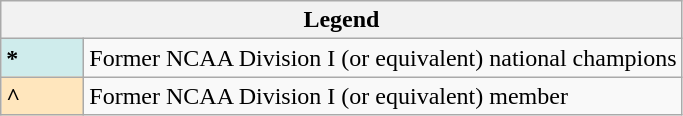<table class="wikitable mw-collapsible mw-collapsed">
<tr>
<th colspan="2">Legend</th>
</tr>
<tr>
<td style="background:#cfecec; width:3em;"><strong>*</strong></td>
<td>Former NCAA Division I (or equivalent) national champions</td>
</tr>
<tr>
<td style="background:#FFE6BD; width:3em;"><strong>^</strong></td>
<td>Former NCAA Division I (or equivalent) member</td>
</tr>
</table>
